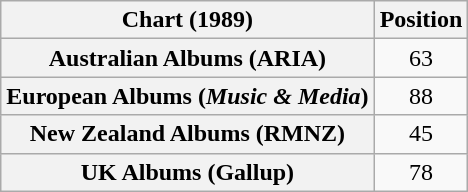<table class="wikitable sortable plainrowheaders" style="text-align:center">
<tr>
<th scope="col">Chart (1989)</th>
<th scope="col">Position</th>
</tr>
<tr>
<th scope="row">Australian Albums (ARIA)</th>
<td>63</td>
</tr>
<tr>
<th scope="row">European Albums (<em>Music & Media</em>)</th>
<td>88</td>
</tr>
<tr>
<th scope="row">New Zealand Albums (RMNZ)</th>
<td>45</td>
</tr>
<tr>
<th scope="row">UK Albums (Gallup)</th>
<td>78</td>
</tr>
</table>
